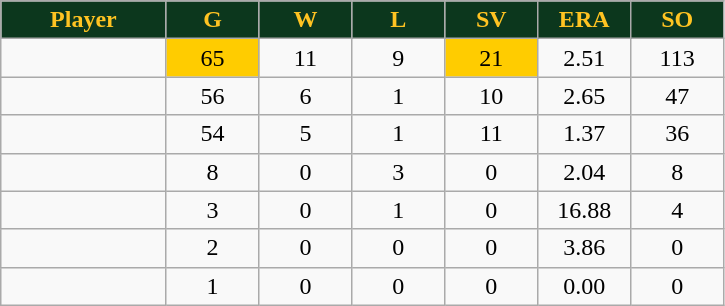<table class="wikitable sortable">
<tr>
<th style="background:#0C371D;color:#ffc322;" width="16%">Player</th>
<th style="background:#0C371D;color:#ffc322;" width="9%">G</th>
<th style="background:#0C371D;color:#ffc322;" width="9%">W</th>
<th style="background:#0C371D;color:#ffc322;" width="9%">L</th>
<th style="background:#0C371D;color:#ffc322;" width="9%">SV</th>
<th style="background:#0C371D;color:#ffc322;" width="9%">ERA</th>
<th style="background:#0C371D;color:#ffc322;" width="9%">SO</th>
</tr>
<tr align="center">
<td></td>
<td bgcolor=#ffcc00>65</td>
<td>11</td>
<td>9</td>
<td bgcolor=#ffcc00>21</td>
<td>2.51</td>
<td>113</td>
</tr>
<tr align="center">
<td></td>
<td>56</td>
<td>6</td>
<td>1</td>
<td>10</td>
<td>2.65</td>
<td>47</td>
</tr>
<tr align="center">
<td></td>
<td>54</td>
<td>5</td>
<td>1</td>
<td>11</td>
<td>1.37</td>
<td>36</td>
</tr>
<tr align="center">
<td></td>
<td>8</td>
<td>0</td>
<td>3</td>
<td>0</td>
<td>2.04</td>
<td>8</td>
</tr>
<tr align="center">
<td></td>
<td>3</td>
<td>0</td>
<td>1</td>
<td>0</td>
<td>16.88</td>
<td>4</td>
</tr>
<tr align="center">
<td></td>
<td>2</td>
<td>0</td>
<td>0</td>
<td>0</td>
<td>3.86</td>
<td>0</td>
</tr>
<tr align="center">
<td></td>
<td>1</td>
<td>0</td>
<td>0</td>
<td>0</td>
<td>0.00</td>
<td>0</td>
</tr>
</table>
